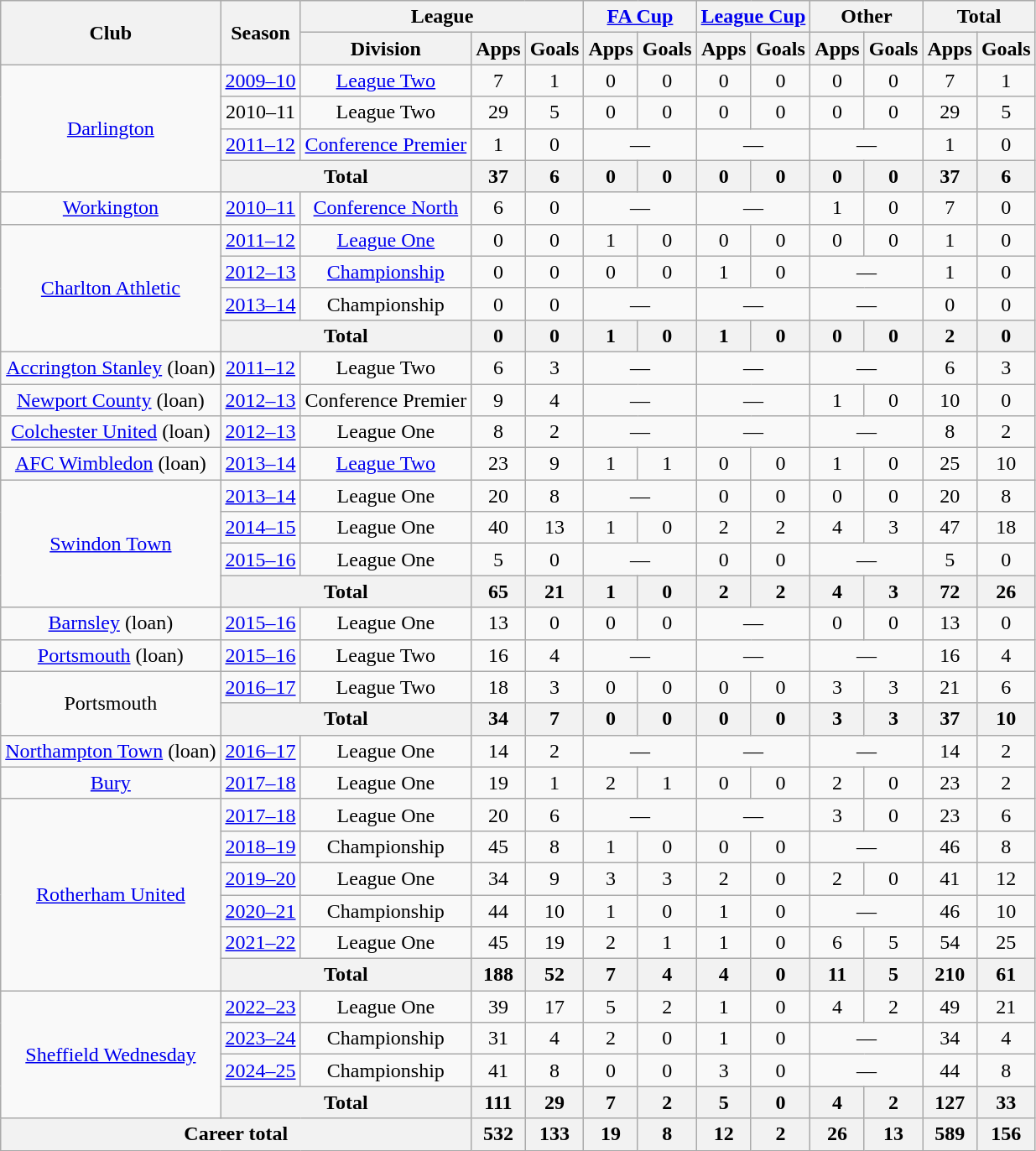<table class="wikitable" style=text-align:center>
<tr>
<th rowspan=2>Club</th>
<th rowspan=2>Season</th>
<th colspan=3>League</th>
<th colspan=2><a href='#'>FA Cup</a></th>
<th colspan=2><a href='#'>League Cup</a></th>
<th colspan=2>Other</th>
<th colspan=2>Total</th>
</tr>
<tr>
<th>Division</th>
<th>Apps</th>
<th>Goals</th>
<th>Apps</th>
<th>Goals</th>
<th>Apps</th>
<th>Goals</th>
<th>Apps</th>
<th>Goals</th>
<th>Apps</th>
<th>Goals</th>
</tr>
<tr>
<td rowspan=4><a href='#'>Darlington</a></td>
<td><a href='#'>2009–10</a></td>
<td><a href='#'>League Two</a></td>
<td>7</td>
<td>1</td>
<td>0</td>
<td>0</td>
<td>0</td>
<td>0</td>
<td>0</td>
<td>0</td>
<td>7</td>
<td>1</td>
</tr>
<tr>
<td>2010–11</td>
<td>League Two</td>
<td>29</td>
<td>5</td>
<td>0</td>
<td>0</td>
<td>0</td>
<td>0</td>
<td>0</td>
<td>0</td>
<td>29</td>
<td>5</td>
</tr>
<tr>
<td><a href='#'>2011–12</a></td>
<td><a href='#'>Conference Premier</a></td>
<td>1</td>
<td>0</td>
<td colspan=2>—</td>
<td colspan=2>—</td>
<td colspan=2>—</td>
<td>1</td>
<td>0</td>
</tr>
<tr>
<th colspan=2>Total</th>
<th>37</th>
<th>6</th>
<th>0</th>
<th>0</th>
<th>0</th>
<th>0</th>
<th>0</th>
<th>0</th>
<th>37</th>
<th>6</th>
</tr>
<tr>
<td><a href='#'>Workington</a></td>
<td><a href='#'>2010–11</a></td>
<td><a href='#'>Conference North</a></td>
<td>6</td>
<td>0</td>
<td colspan=2>—</td>
<td colspan=2>—</td>
<td>1</td>
<td>0</td>
<td>7</td>
<td>0</td>
</tr>
<tr>
<td rowspan=4><a href='#'>Charlton Athletic</a></td>
<td><a href='#'>2011–12</a></td>
<td><a href='#'>League One</a></td>
<td>0</td>
<td>0</td>
<td>1</td>
<td>0</td>
<td>0</td>
<td>0</td>
<td>0</td>
<td>0</td>
<td>1</td>
<td>0</td>
</tr>
<tr>
<td><a href='#'>2012–13</a></td>
<td><a href='#'>Championship</a></td>
<td>0</td>
<td>0</td>
<td>0</td>
<td>0</td>
<td>1</td>
<td>0</td>
<td colspan=2>—</td>
<td>1</td>
<td>0</td>
</tr>
<tr>
<td><a href='#'>2013–14</a></td>
<td>Championship</td>
<td>0</td>
<td>0</td>
<td colspan=2>—</td>
<td colspan=2>—</td>
<td colspan=2>—</td>
<td>0</td>
<td>0</td>
</tr>
<tr>
<th colspan=2>Total</th>
<th>0</th>
<th>0</th>
<th>1</th>
<th>0</th>
<th>1</th>
<th>0</th>
<th>0</th>
<th>0</th>
<th>2</th>
<th>0</th>
</tr>
<tr>
<td><a href='#'>Accrington Stanley</a> (loan)</td>
<td><a href='#'>2011–12</a></td>
<td>League Two</td>
<td>6</td>
<td>3</td>
<td colspan=2>—</td>
<td colspan=2>—</td>
<td colspan=2>—</td>
<td>6</td>
<td>3</td>
</tr>
<tr>
<td><a href='#'>Newport County</a> (loan)</td>
<td><a href='#'>2012–13</a></td>
<td>Conference Premier</td>
<td>9</td>
<td>4</td>
<td colspan=2>—</td>
<td colspan=2>—</td>
<td>1</td>
<td>0</td>
<td>10</td>
<td>0</td>
</tr>
<tr>
<td><a href='#'>Colchester United</a> (loan)</td>
<td><a href='#'>2012–13</a></td>
<td>League One</td>
<td>8</td>
<td>2</td>
<td colspan=2>—</td>
<td colspan=2>—</td>
<td colspan=2>—</td>
<td>8</td>
<td>2</td>
</tr>
<tr>
<td><a href='#'>AFC Wimbledon</a> (loan)</td>
<td><a href='#'>2013–14</a></td>
<td><a href='#'>League Two</a></td>
<td>23</td>
<td>9</td>
<td>1</td>
<td>1</td>
<td>0</td>
<td>0</td>
<td>1</td>
<td>0</td>
<td>25</td>
<td>10</td>
</tr>
<tr>
<td rowspan=4><a href='#'>Swindon Town</a></td>
<td><a href='#'>2013–14</a></td>
<td>League One</td>
<td>20</td>
<td>8</td>
<td colspan=2>—</td>
<td>0</td>
<td>0</td>
<td>0</td>
<td>0</td>
<td>20</td>
<td>8</td>
</tr>
<tr>
<td><a href='#'>2014–15</a></td>
<td>League One</td>
<td>40</td>
<td>13</td>
<td>1</td>
<td>0</td>
<td>2</td>
<td>2</td>
<td>4</td>
<td>3</td>
<td>47</td>
<td>18</td>
</tr>
<tr>
<td><a href='#'>2015–16</a></td>
<td>League One</td>
<td>5</td>
<td>0</td>
<td colspan=2>—</td>
<td>0</td>
<td>0</td>
<td colspan=2>—</td>
<td>5</td>
<td>0</td>
</tr>
<tr>
<th colspan=2>Total</th>
<th>65</th>
<th>21</th>
<th>1</th>
<th>0</th>
<th>2</th>
<th>2</th>
<th>4</th>
<th>3</th>
<th>72</th>
<th>26</th>
</tr>
<tr>
<td><a href='#'>Barnsley</a> (loan)</td>
<td><a href='#'>2015–16</a></td>
<td>League One</td>
<td>13</td>
<td>0</td>
<td>0</td>
<td>0</td>
<td colspan=2>—</td>
<td>0</td>
<td>0</td>
<td>13</td>
<td>0</td>
</tr>
<tr>
<td><a href='#'>Portsmouth</a> (loan)</td>
<td><a href='#'>2015–16</a></td>
<td>League Two</td>
<td>16</td>
<td>4</td>
<td colspan=2>—</td>
<td colspan=2>—</td>
<td colspan=2>—</td>
<td>16</td>
<td>4</td>
</tr>
<tr>
<td rowspan=2>Portsmouth</td>
<td><a href='#'>2016–17</a></td>
<td>League Two</td>
<td>18</td>
<td>3</td>
<td>0</td>
<td>0</td>
<td>0</td>
<td>0</td>
<td>3</td>
<td>3</td>
<td>21</td>
<td>6</td>
</tr>
<tr>
<th colspan=2>Total</th>
<th>34</th>
<th>7</th>
<th>0</th>
<th>0</th>
<th>0</th>
<th>0</th>
<th>3</th>
<th>3</th>
<th>37</th>
<th>10</th>
</tr>
<tr>
<td><a href='#'>Northampton Town</a> (loan)</td>
<td><a href='#'>2016–17</a></td>
<td>League One</td>
<td>14</td>
<td>2</td>
<td colspan=2>—</td>
<td colspan=2>—</td>
<td colspan=2>—</td>
<td>14</td>
<td>2</td>
</tr>
<tr>
<td><a href='#'>Bury</a></td>
<td><a href='#'>2017–18</a></td>
<td>League One</td>
<td>19</td>
<td>1</td>
<td>2</td>
<td>1</td>
<td>0</td>
<td>0</td>
<td>2</td>
<td>0</td>
<td>23</td>
<td>2</td>
</tr>
<tr>
<td rowspan=6><a href='#'>Rotherham United</a></td>
<td><a href='#'>2017–18</a></td>
<td>League One</td>
<td>20</td>
<td>6</td>
<td colspan=2>—</td>
<td colspan=2>—</td>
<td>3</td>
<td>0</td>
<td>23</td>
<td>6</td>
</tr>
<tr>
<td><a href='#'>2018–19</a></td>
<td>Championship</td>
<td>45</td>
<td>8</td>
<td>1</td>
<td>0</td>
<td>0</td>
<td>0</td>
<td colspan=2>—</td>
<td>46</td>
<td>8</td>
</tr>
<tr>
<td><a href='#'>2019–20</a></td>
<td>League One</td>
<td>34</td>
<td>9</td>
<td>3</td>
<td>3</td>
<td>2</td>
<td>0</td>
<td>2</td>
<td>0</td>
<td>41</td>
<td>12</td>
</tr>
<tr>
<td><a href='#'>2020–21</a></td>
<td>Championship</td>
<td>44</td>
<td>10</td>
<td>1</td>
<td>0</td>
<td>1</td>
<td>0</td>
<td colspan=2>—</td>
<td>46</td>
<td>10</td>
</tr>
<tr>
<td><a href='#'>2021–22</a></td>
<td>League One</td>
<td>45</td>
<td>19</td>
<td>2</td>
<td>1</td>
<td>1</td>
<td>0</td>
<td>6</td>
<td>5</td>
<td>54</td>
<td>25</td>
</tr>
<tr>
<th colspan=2>Total</th>
<th>188</th>
<th>52</th>
<th>7</th>
<th>4</th>
<th>4</th>
<th>0</th>
<th>11</th>
<th>5</th>
<th>210</th>
<th>61</th>
</tr>
<tr>
<td rowspan=4><a href='#'>Sheffield Wednesday</a></td>
<td><a href='#'>2022–23</a></td>
<td>League One</td>
<td>39</td>
<td>17</td>
<td>5</td>
<td>2</td>
<td>1</td>
<td>0</td>
<td>4</td>
<td>2</td>
<td>49</td>
<td>21</td>
</tr>
<tr>
<td><a href='#'>2023–24</a></td>
<td>Championship</td>
<td>31</td>
<td>4</td>
<td>2</td>
<td>0</td>
<td>1</td>
<td>0</td>
<td colspan=2>—</td>
<td>34</td>
<td>4</td>
</tr>
<tr>
<td><a href='#'>2024–25</a></td>
<td>Championship</td>
<td>41</td>
<td>8</td>
<td>0</td>
<td>0</td>
<td>3</td>
<td>0</td>
<td colspan=2>—</td>
<td>44</td>
<td>8</td>
</tr>
<tr>
<th colspan=2>Total</th>
<th>111</th>
<th>29</th>
<th>7</th>
<th>2</th>
<th>5</th>
<th>0</th>
<th>4</th>
<th>2</th>
<th>127</th>
<th>33</th>
</tr>
<tr>
<th colspan=3>Career total</th>
<th>532</th>
<th>133</th>
<th>19</th>
<th>8</th>
<th>12</th>
<th>2</th>
<th>26</th>
<th>13</th>
<th>589</th>
<th>156</th>
</tr>
</table>
